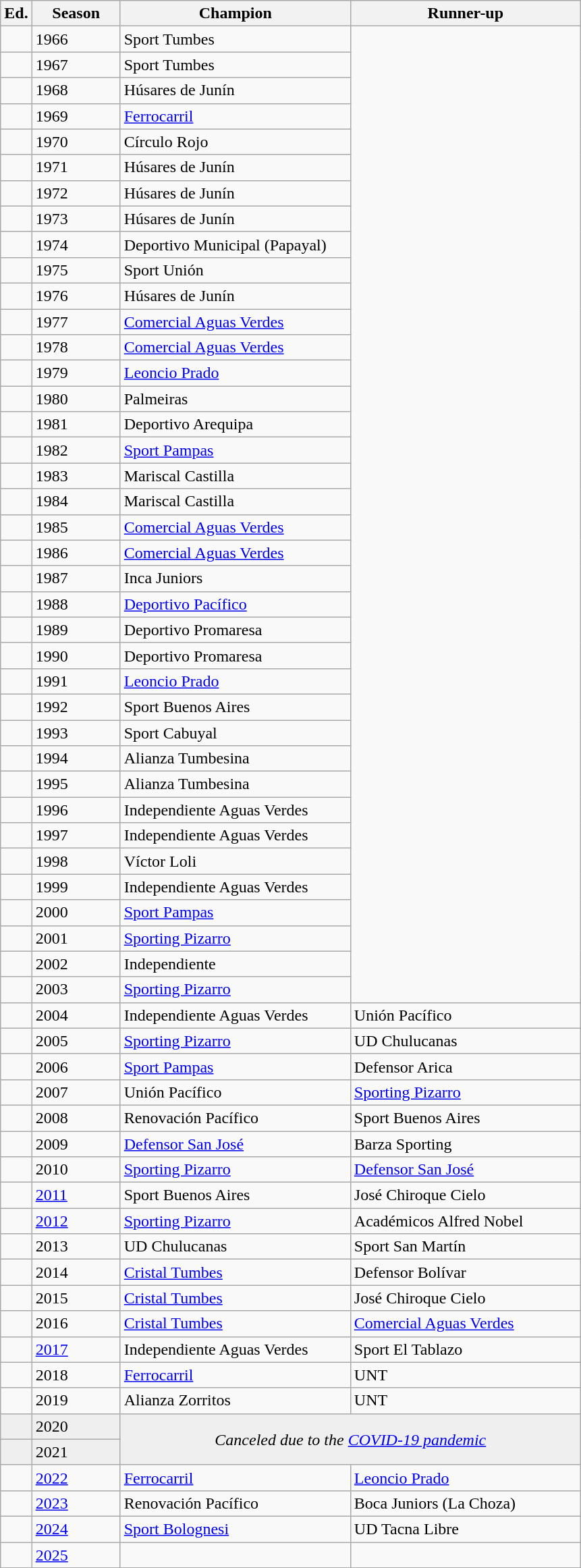<table class="wikitable sortable">
<tr>
<th width=px>Ed.</th>
<th width=80px>Season</th>
<th width=220px>Champion</th>
<th width=220px>Runner-up</th>
</tr>
<tr>
<td></td>
<td>1966</td>
<td>Sport Tumbes</td>
</tr>
<tr>
<td></td>
<td>1967</td>
<td>Sport Tumbes</td>
</tr>
<tr>
<td></td>
<td>1968</td>
<td>Húsares de Junín</td>
</tr>
<tr>
<td></td>
<td>1969</td>
<td><a href='#'>Ferrocarril</a></td>
</tr>
<tr>
<td></td>
<td>1970</td>
<td>Círculo Rojo</td>
</tr>
<tr>
<td></td>
<td>1971</td>
<td>Húsares de Junín</td>
</tr>
<tr>
<td></td>
<td>1972</td>
<td>Húsares de Junín</td>
</tr>
<tr>
<td></td>
<td>1973</td>
<td>Húsares de Junín</td>
</tr>
<tr>
<td></td>
<td>1974</td>
<td>Deportivo Municipal (Papayal)</td>
</tr>
<tr>
<td></td>
<td>1975</td>
<td>Sport Unión</td>
</tr>
<tr>
<td></td>
<td>1976</td>
<td>Húsares de Junín</td>
</tr>
<tr>
<td></td>
<td>1977</td>
<td><a href='#'>Comercial Aguas Verdes</a></td>
</tr>
<tr>
<td></td>
<td>1978</td>
<td><a href='#'>Comercial Aguas Verdes</a></td>
</tr>
<tr>
<td></td>
<td>1979</td>
<td><a href='#'>Leoncio Prado</a></td>
</tr>
<tr>
<td></td>
<td>1980</td>
<td>Palmeiras</td>
</tr>
<tr>
<td></td>
<td>1981</td>
<td>Deportivo Arequipa</td>
</tr>
<tr>
<td></td>
<td>1982</td>
<td><a href='#'>Sport Pampas</a></td>
</tr>
<tr>
<td></td>
<td>1983</td>
<td>Mariscal Castilla</td>
</tr>
<tr>
<td></td>
<td>1984</td>
<td>Mariscal Castilla</td>
</tr>
<tr>
<td></td>
<td>1985</td>
<td><a href='#'>Comercial Aguas Verdes</a></td>
</tr>
<tr>
<td></td>
<td>1986</td>
<td><a href='#'>Comercial Aguas Verdes</a></td>
</tr>
<tr>
<td></td>
<td>1987</td>
<td>Inca Juniors</td>
</tr>
<tr>
<td></td>
<td>1988</td>
<td><a href='#'>Deportivo Pacífico</a></td>
</tr>
<tr>
<td></td>
<td>1989</td>
<td>Deportivo Promaresa</td>
</tr>
<tr>
<td></td>
<td>1990</td>
<td>Deportivo Promaresa</td>
</tr>
<tr>
<td></td>
<td>1991</td>
<td><a href='#'>Leoncio Prado</a></td>
</tr>
<tr>
<td></td>
<td>1992</td>
<td>Sport Buenos Aires</td>
</tr>
<tr>
<td></td>
<td>1993</td>
<td>Sport Cabuyal</td>
</tr>
<tr>
<td></td>
<td>1994</td>
<td>Alianza Tumbesina</td>
</tr>
<tr>
<td></td>
<td>1995</td>
<td>Alianza Tumbesina</td>
</tr>
<tr>
<td></td>
<td>1996</td>
<td>Independiente Aguas Verdes</td>
</tr>
<tr>
<td></td>
<td>1997</td>
<td>Independiente Aguas Verdes</td>
</tr>
<tr>
<td></td>
<td>1998</td>
<td>Víctor Loli</td>
</tr>
<tr>
<td></td>
<td>1999</td>
<td>Independiente Aguas Verdes</td>
</tr>
<tr>
<td></td>
<td>2000</td>
<td><a href='#'>Sport Pampas</a></td>
</tr>
<tr>
<td></td>
<td>2001</td>
<td><a href='#'>Sporting Pizarro</a></td>
</tr>
<tr>
<td></td>
<td>2002</td>
<td>Independiente</td>
</tr>
<tr>
<td></td>
<td>2003</td>
<td><a href='#'>Sporting Pizarro</a></td>
</tr>
<tr>
<td></td>
<td>2004</td>
<td>Independiente Aguas Verdes</td>
<td>Unión Pacífico</td>
</tr>
<tr>
<td></td>
<td>2005</td>
<td><a href='#'>Sporting Pizarro</a></td>
<td>UD Chulucanas</td>
</tr>
<tr>
<td></td>
<td>2006</td>
<td><a href='#'>Sport Pampas</a></td>
<td>Defensor Arica</td>
</tr>
<tr>
<td></td>
<td>2007</td>
<td>Unión Pacífico</td>
<td><a href='#'>Sporting Pizarro</a></td>
</tr>
<tr>
<td></td>
<td>2008</td>
<td>Renovación Pacífico</td>
<td>Sport Buenos Aires</td>
</tr>
<tr>
<td></td>
<td>2009</td>
<td><a href='#'>Defensor San José</a></td>
<td>Barza Sporting</td>
</tr>
<tr>
<td></td>
<td>2010</td>
<td><a href='#'>Sporting Pizarro</a></td>
<td><a href='#'>Defensor San José</a></td>
</tr>
<tr>
<td></td>
<td><a href='#'>2011</a></td>
<td>Sport Buenos Aires</td>
<td>José Chiroque Cielo</td>
</tr>
<tr>
<td></td>
<td><a href='#'>2012</a></td>
<td><a href='#'>Sporting Pizarro</a></td>
<td>Académicos Alfred Nobel</td>
</tr>
<tr>
<td></td>
<td>2013</td>
<td>UD Chulucanas</td>
<td>Sport San Martín</td>
</tr>
<tr>
<td></td>
<td>2014</td>
<td><a href='#'>Cristal Tumbes</a></td>
<td>Defensor Bolívar</td>
</tr>
<tr>
<td></td>
<td>2015</td>
<td><a href='#'>Cristal Tumbes</a></td>
<td>José Chiroque Cielo</td>
</tr>
<tr>
<td></td>
<td>2016</td>
<td><a href='#'>Cristal Tumbes</a></td>
<td><a href='#'>Comercial Aguas Verdes</a></td>
</tr>
<tr>
<td></td>
<td><a href='#'>2017</a></td>
<td>Independiente Aguas Verdes</td>
<td>Sport El Tablazo</td>
</tr>
<tr>
<td></td>
<td>2018</td>
<td><a href='#'>Ferrocarril</a></td>
<td>UNT</td>
</tr>
<tr>
<td></td>
<td>2019</td>
<td>Alianza Zorritos</td>
<td>UNT</td>
</tr>
<tr bgcolor=#efefef>
<td></td>
<td>2020</td>
<td rowspan=2 colspan="2" align=center><em>Canceled due to the <a href='#'>COVID-19 pandemic</a></em></td>
</tr>
<tr bgcolor=#efefef>
<td></td>
<td>2021</td>
</tr>
<tr>
<td></td>
<td><a href='#'>2022</a></td>
<td><a href='#'>Ferrocarril</a></td>
<td><a href='#'>Leoncio Prado</a></td>
</tr>
<tr>
<td></td>
<td><a href='#'>2023</a></td>
<td>Renovación Pacífico</td>
<td>Boca Juniors (La Choza)</td>
</tr>
<tr>
<td></td>
<td><a href='#'>2024</a></td>
<td><a href='#'>Sport Bolognesi</a></td>
<td>UD Tacna Libre</td>
</tr>
<tr>
<td></td>
<td><a href='#'>2025</a></td>
<td></td>
<td></td>
</tr>
<tr>
</tr>
</table>
